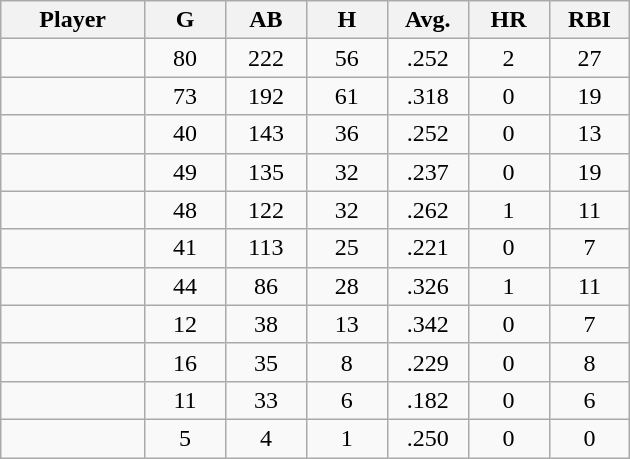<table class="wikitable sortable">
<tr>
<th bgcolor="#DDDDFF" width="16%">Player</th>
<th bgcolor="#DDDDFF" width="9%">G</th>
<th bgcolor="#DDDDFF" width="9%">AB</th>
<th bgcolor="#DDDDFF" width="9%">H</th>
<th bgcolor="#DDDDFF" width="9%">Avg.</th>
<th bgcolor="#DDDDFF" width="9%">HR</th>
<th bgcolor="#DDDDFF" width="9%">RBI</th>
</tr>
<tr align="center">
<td></td>
<td>80</td>
<td>222</td>
<td>56</td>
<td>.252</td>
<td>2</td>
<td>27</td>
</tr>
<tr align="center">
<td></td>
<td>73</td>
<td>192</td>
<td>61</td>
<td>.318</td>
<td>0</td>
<td>19</td>
</tr>
<tr align="center">
<td></td>
<td>40</td>
<td>143</td>
<td>36</td>
<td>.252</td>
<td>0</td>
<td>13</td>
</tr>
<tr align="center">
<td></td>
<td>49</td>
<td>135</td>
<td>32</td>
<td>.237</td>
<td>0</td>
<td>19</td>
</tr>
<tr align="center">
<td></td>
<td>48</td>
<td>122</td>
<td>32</td>
<td>.262</td>
<td>1</td>
<td>11</td>
</tr>
<tr align="center">
<td></td>
<td>41</td>
<td>113</td>
<td>25</td>
<td>.221</td>
<td>0</td>
<td>7</td>
</tr>
<tr align="center">
<td></td>
<td>44</td>
<td>86</td>
<td>28</td>
<td>.326</td>
<td>1</td>
<td>11</td>
</tr>
<tr align="center">
<td></td>
<td>12</td>
<td>38</td>
<td>13</td>
<td>.342</td>
<td>0</td>
<td>7</td>
</tr>
<tr align="center">
<td></td>
<td>16</td>
<td>35</td>
<td>8</td>
<td>.229</td>
<td>0</td>
<td>8</td>
</tr>
<tr align="center">
<td></td>
<td>11</td>
<td>33</td>
<td>6</td>
<td>.182</td>
<td>0</td>
<td>6</td>
</tr>
<tr align="center">
<td></td>
<td>5</td>
<td>4</td>
<td>1</td>
<td>.250</td>
<td>0</td>
<td>0</td>
</tr>
</table>
